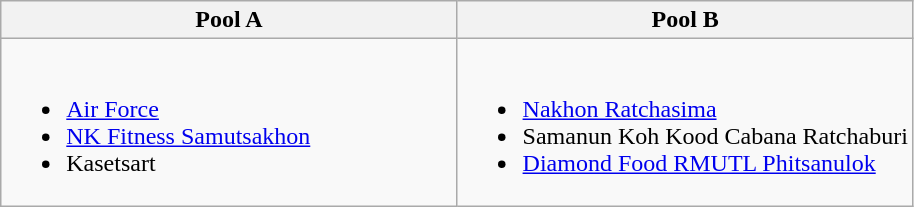<table class="wikitable">
<tr>
<th width=50%>Pool A</th>
<th width=50%>Pool B</th>
</tr>
<tr>
<td><br><ul><li> <a href='#'>Air Force</a></li><li> <a href='#'>NK Fitness Samutsakhon</a></li><li> Kasetsart</li></ul></td>
<td><br><ul><li> <a href='#'>Nakhon Ratchasima</a></li><li> Samanun Koh Kood Cabana Ratchaburi</li><li> <a href='#'>Diamond Food RMUTL Phitsanulok</a></li></ul></td>
</tr>
</table>
